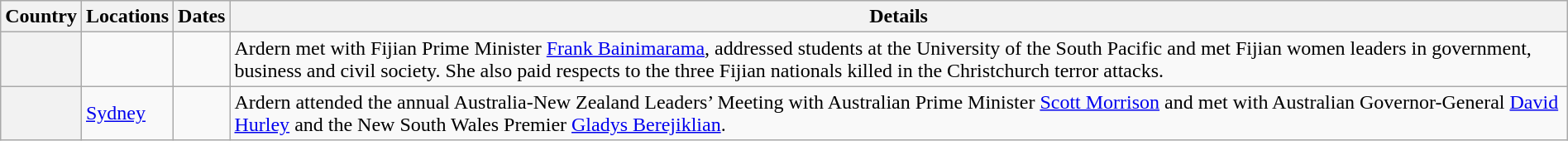<table class="wikitable sortable" border="1" style="margin: 1em auto 1em auto">
<tr>
<th>Country</th>
<th>Locations</th>
<th>Dates</th>
<th class="unsortable">Details</th>
</tr>
<tr>
<th scope="row"></th>
<td></td>
<td></td>
<td>Ardern met with Fijian Prime Minister <a href='#'>Frank Bainimarama</a>, addressed students at the University of the South Pacific and met Fijian women leaders in government, business and civil society. She also paid respects to the three Fijian nationals killed in the Christchurch terror attacks.</td>
</tr>
<tr>
<th scope="row"></th>
<td><a href='#'>Sydney</a></td>
<td></td>
<td>Ardern attended the annual Australia-New Zealand Leaders’ Meeting with Australian Prime Minister <a href='#'>Scott Morrison</a> and met with Australian Governor-General <a href='#'>David Hurley</a> and the New South Wales Premier <a href='#'>Gladys Berejiklian</a>.</td>
</tr>
</table>
